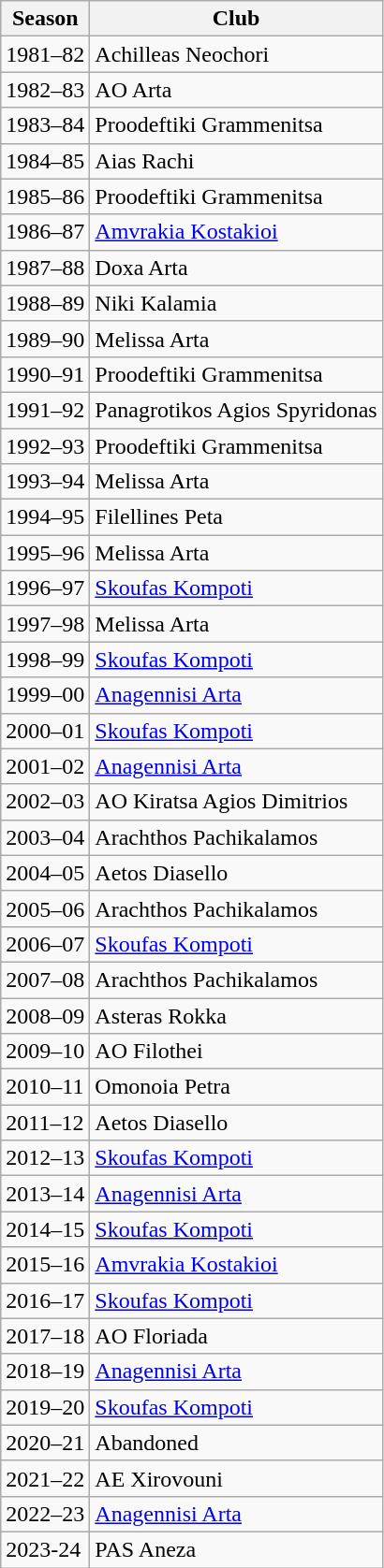<table class="wikitable">
<tr>
<th>Season</th>
<th>Club</th>
</tr>
<tr>
<td>1981–82</td>
<td>Achilleas Neochori</td>
</tr>
<tr>
<td>1982–83</td>
<td>AO Arta</td>
</tr>
<tr>
<td>1983–84</td>
<td>Proodeftiki Grammenitsa</td>
</tr>
<tr>
<td>1984–85</td>
<td>Aias Rachi</td>
</tr>
<tr>
<td>1985–86</td>
<td>Proodeftiki Grammenitsa</td>
</tr>
<tr>
<td>1986–87</td>
<td><a href='#'>Amvrakia Kostakioi</a></td>
</tr>
<tr>
<td>1987–88</td>
<td>Doxa Arta</td>
</tr>
<tr>
<td>1988–89</td>
<td>Niki Kalamia</td>
</tr>
<tr>
<td>1989–90</td>
<td>Melissa Arta</td>
</tr>
<tr>
<td>1990–91</td>
<td>Proodeftiki Grammenitsa</td>
</tr>
<tr>
<td>1991–92</td>
<td>Panagrotikos Agios Spyridonas</td>
</tr>
<tr>
<td>1992–93</td>
<td>Proodeftiki Grammenitsa</td>
</tr>
<tr>
<td>1993–94</td>
<td>Melissa Arta</td>
</tr>
<tr>
<td>1994–95</td>
<td>Filellines Peta</td>
</tr>
<tr>
<td>1995–96</td>
<td>Melissa Arta</td>
</tr>
<tr>
<td>1996–97</td>
<td><a href='#'>Skoufas Kompoti</a></td>
</tr>
<tr>
<td>1997–98</td>
<td>Melissa Arta</td>
</tr>
<tr>
<td>1998–99</td>
<td><a href='#'>Skoufas Kompoti</a></td>
</tr>
<tr>
<td>1999–00</td>
<td><a href='#'>Anagennisi Arta</a></td>
</tr>
<tr>
<td>2000–01</td>
<td><a href='#'>Skoufas Kompoti</a></td>
</tr>
<tr>
<td>2001–02</td>
<td><a href='#'>Anagennisi Arta</a></td>
</tr>
<tr>
<td>2002–03</td>
<td>AO Kiratsa Agios Dimitrios</td>
</tr>
<tr>
<td>2003–04</td>
<td>Arachthos Pachikalamos</td>
</tr>
<tr>
<td>2004–05</td>
<td>Aetos Diasello</td>
</tr>
<tr>
<td>2005–06</td>
<td>Arachthos Pachikalamos</td>
</tr>
<tr>
<td>2006–07</td>
<td><a href='#'>Skoufas Kompoti</a></td>
</tr>
<tr>
<td>2007–08</td>
<td>Arachthos Pachikalamos</td>
</tr>
<tr>
<td>2008–09</td>
<td>Asteras Rokka</td>
</tr>
<tr>
<td>2009–10</td>
<td>AO Filothei</td>
</tr>
<tr>
<td>2010–11</td>
<td>Omonoia Petra</td>
</tr>
<tr>
<td>2011–12</td>
<td>Aetos Diasello</td>
</tr>
<tr>
<td>2012–13</td>
<td><a href='#'>Skoufas Kompoti</a></td>
</tr>
<tr>
<td>2013–14</td>
<td><a href='#'>Anagennisi Arta</a></td>
</tr>
<tr>
<td>2014–15</td>
<td><a href='#'>Skoufas Kompoti</a></td>
</tr>
<tr>
<td>2015–16</td>
<td><a href='#'>Amvrakia Kostakioi</a></td>
</tr>
<tr>
<td>2016–17</td>
<td><a href='#'>Skoufas Kompoti</a></td>
</tr>
<tr>
<td>2017–18</td>
<td>AO Floriada</td>
</tr>
<tr>
<td>2018–19</td>
<td><a href='#'>Anagennisi Arta</a></td>
</tr>
<tr>
<td>2019–20</td>
<td><a href='#'>Skoufas Kompoti</a></td>
</tr>
<tr>
<td>2020–21</td>
<td>Abandoned</td>
</tr>
<tr>
<td>2021–22</td>
<td>AE Xirovouni</td>
</tr>
<tr>
<td>2022–23</td>
<td><a href='#'>Anagennisi Arta</a></td>
</tr>
<tr>
<td>2023-24</td>
<td>PAS Aneza</td>
</tr>
</table>
